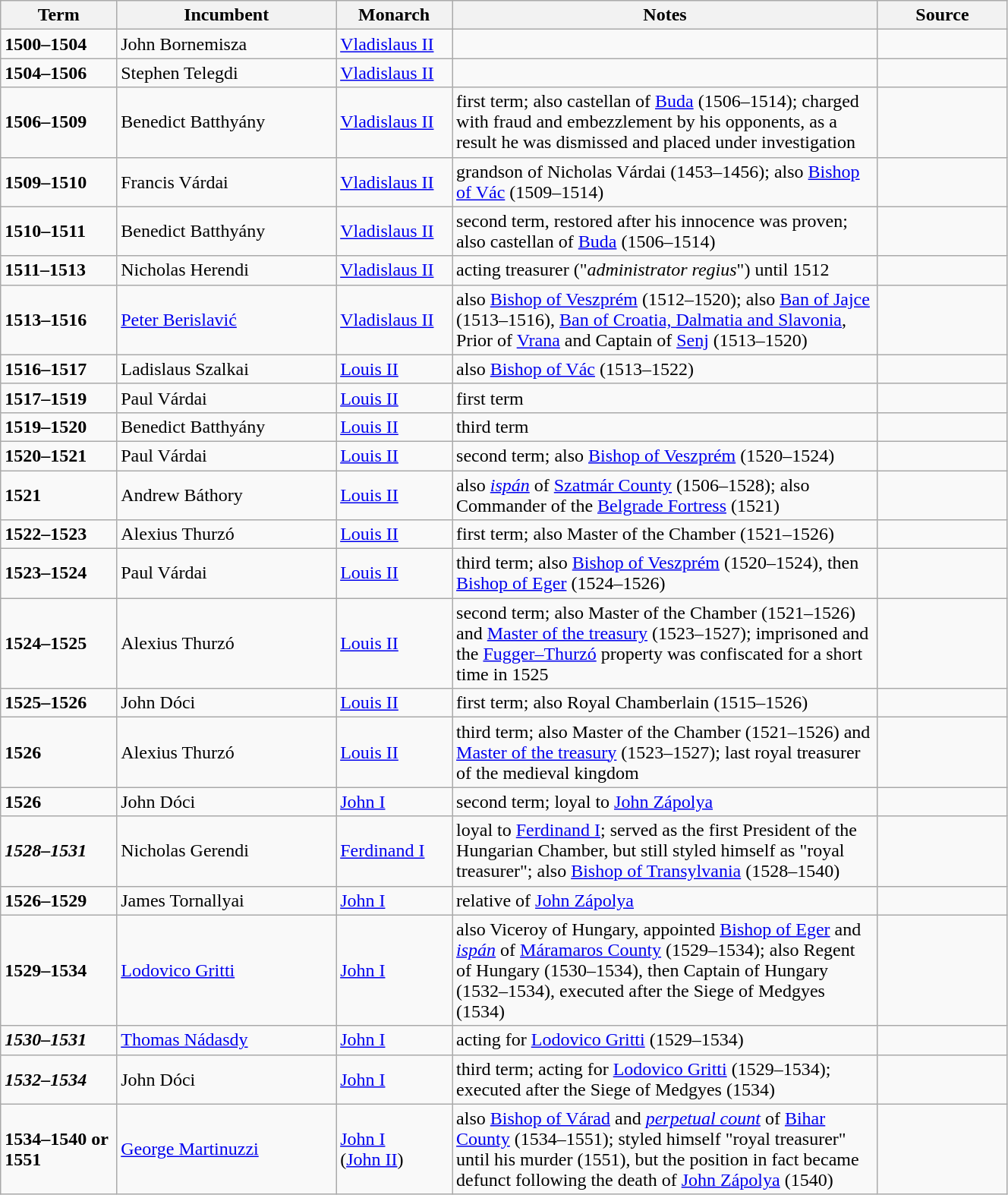<table class="wikitable" style="width: 70%">
<tr>
<th scope="col" width="9%">Term</th>
<th scope="col" width="17%">Incumbent</th>
<th scope="col" width="9%">Monarch</th>
<th scope="col" width="33%">Notes</th>
<th scope="col" width="10%">Source</th>
</tr>
<tr>
<td><strong>1500–1504</strong></td>
<td>John Bornemisza</td>
<td><a href='#'>Vladislaus II</a></td>
<td></td>
<td></td>
</tr>
<tr>
<td><strong>1504–1506</strong></td>
<td>Stephen Telegdi</td>
<td><a href='#'>Vladislaus II</a></td>
<td></td>
<td></td>
</tr>
<tr>
<td><strong>1506–1509</strong></td>
<td>Benedict Batthyány</td>
<td><a href='#'>Vladislaus II</a></td>
<td>first term; also castellan of <a href='#'>Buda</a> (1506–1514); charged with fraud and embezzlement by his opponents, as a result he was dismissed and placed under investigation</td>
<td></td>
</tr>
<tr>
<td><strong>1509–1510</strong></td>
<td>Francis Várdai</td>
<td><a href='#'>Vladislaus II</a></td>
<td>grandson of Nicholas Várdai (1453–1456); also <a href='#'>Bishop of Vác</a> (1509–1514)</td>
<td></td>
</tr>
<tr>
<td><strong>1510–1511</strong></td>
<td>Benedict Batthyány</td>
<td><a href='#'>Vladislaus II</a></td>
<td>second term, restored after his innocence was proven; also castellan of <a href='#'>Buda</a> (1506–1514)</td>
<td></td>
</tr>
<tr>
<td><strong>1511–1513</strong></td>
<td>Nicholas Herendi</td>
<td><a href='#'>Vladislaus II</a></td>
<td>acting treasurer ("<em>administrator regius</em>") until 1512</td>
<td></td>
</tr>
<tr>
<td><strong>1513–1516</strong></td>
<td><a href='#'>Peter Berislavić</a></td>
<td><a href='#'>Vladislaus II</a></td>
<td>also <a href='#'>Bishop of Veszprém</a> (1512–1520); also <a href='#'>Ban of Jajce</a> (1513–1516), <a href='#'>Ban of Croatia, Dalmatia and Slavonia</a>, Prior of <a href='#'>Vrana</a> and Captain of <a href='#'>Senj</a> (1513–1520)</td>
<td></td>
</tr>
<tr>
<td><strong>1516–1517</strong></td>
<td>Ladislaus Szalkai</td>
<td><a href='#'>Louis II</a></td>
<td>also <a href='#'>Bishop of Vác</a> (1513–1522)</td>
<td></td>
</tr>
<tr>
<td><strong>1517–1519</strong></td>
<td>Paul Várdai</td>
<td><a href='#'>Louis II</a></td>
<td>first term</td>
<td></td>
</tr>
<tr>
<td><strong>1519–1520</strong></td>
<td>Benedict Batthyány</td>
<td><a href='#'>Louis II</a></td>
<td>third term</td>
<td></td>
</tr>
<tr>
<td><strong>1520–1521</strong></td>
<td>Paul Várdai</td>
<td><a href='#'>Louis II</a></td>
<td>second term; also <a href='#'>Bishop of Veszprém</a> (1520–1524)</td>
<td></td>
</tr>
<tr>
<td><strong>1521</strong></td>
<td>Andrew Báthory</td>
<td><a href='#'>Louis II</a></td>
<td>also <em><a href='#'>ispán</a></em> of <a href='#'>Szatmár County</a> (1506–1528); also Commander of the <a href='#'>Belgrade Fortress</a> (1521)</td>
<td></td>
</tr>
<tr>
<td><strong>1522–1523</strong></td>
<td>Alexius Thurzó</td>
<td><a href='#'>Louis II</a></td>
<td>first term; also Master of the Chamber (1521–1526)</td>
<td></td>
</tr>
<tr>
<td><strong>1523–1524</strong></td>
<td>Paul Várdai</td>
<td><a href='#'>Louis II</a></td>
<td>third term; also <a href='#'>Bishop of Veszprém</a> (1520–1524), then <a href='#'>Bishop of Eger</a> (1524–1526)</td>
<td></td>
</tr>
<tr>
<td><strong>1524–1525</strong></td>
<td>Alexius Thurzó</td>
<td><a href='#'>Louis II</a></td>
<td>second term; also Master of the Chamber (1521–1526) and <a href='#'>Master of the treasury</a> (1523–1527); imprisoned and the <a href='#'>Fugger–Thurzó</a> property was confiscated for a short time in 1525</td>
<td></td>
</tr>
<tr>
<td><strong>1525–1526</strong></td>
<td>John Dóci</td>
<td><a href='#'>Louis II</a></td>
<td>first term; also Royal Chamberlain (1515–1526)</td>
<td></td>
</tr>
<tr>
<td><strong>1526</strong></td>
<td>Alexius Thurzó</td>
<td><a href='#'>Louis II</a></td>
<td>third term; also Master of the Chamber (1521–1526) and <a href='#'>Master of the treasury</a> (1523–1527); last royal treasurer of the medieval kingdom</td>
<td></td>
</tr>
<tr>
<td><strong>1526</strong></td>
<td>John Dóci</td>
<td><a href='#'>John I</a></td>
<td>second term; loyal to <a href='#'>John Zápolya</a></td>
<td></td>
</tr>
<tr>
<td><strong><em>1528–1531</em></strong></td>
<td>Nicholas Gerendi</td>
<td><a href='#'>Ferdinand I</a></td>
<td>loyal to <a href='#'>Ferdinand I</a>; served as the first President of the Hungarian Chamber, but still styled himself as "royal treasurer"; also <a href='#'>Bishop of Transylvania</a> (1528–1540)</td>
<td></td>
</tr>
<tr>
<td><strong>1526–1529</strong></td>
<td>James Tornallyai</td>
<td><a href='#'>John I</a></td>
<td>relative of <a href='#'>John Zápolya</a></td>
<td></td>
</tr>
<tr>
<td><strong>1529–1534</strong></td>
<td><a href='#'>Lodovico Gritti</a></td>
<td><a href='#'>John I</a></td>
<td>also Viceroy of Hungary, appointed <a href='#'>Bishop of Eger</a> and <em><a href='#'>ispán</a></em> of <a href='#'>Máramaros County</a> (1529–1534); also Regent of Hungary (1530–1534), then Captain of Hungary (1532–1534), executed after the Siege of Medgyes (1534)</td>
<td></td>
</tr>
<tr>
<td><strong><em>1530–1531</em></strong></td>
<td><a href='#'>Thomas Nádasdy</a></td>
<td><a href='#'>John I</a></td>
<td>acting for <a href='#'>Lodovico Gritti</a> (1529–1534)</td>
<td></td>
</tr>
<tr>
<td><strong><em>1532–1534</em></strong></td>
<td>John Dóci</td>
<td><a href='#'>John I</a></td>
<td>third term; acting for <a href='#'>Lodovico Gritti</a> (1529–1534); executed after the Siege of Medgyes (1534)</td>
<td></td>
</tr>
<tr>
<td><strong>1534–1540 or 1551</strong></td>
<td><a href='#'>George Martinuzzi</a></td>
<td><a href='#'>John I</a><br>(<a href='#'>John II</a>)</td>
<td>also <a href='#'>Bishop of Várad</a> and <em><a href='#'>perpetual count</a></em> of <a href='#'>Bihar County</a> (1534–1551); styled himself "royal treasurer" until his murder (1551), but the position in fact became defunct following the death of <a href='#'>John Zápolya</a> (1540)</td>
<td></td>
</tr>
</table>
